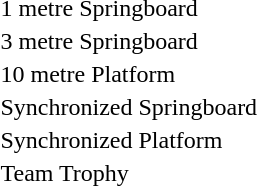<table>
<tr>
<td>1 metre Springboard</td>
<td></td>
<td></td>
<td></td>
</tr>
<tr>
<td>3 metre Springboard</td>
<td></td>
<td></td>
<td></td>
</tr>
<tr>
<td>10 metre Platform</td>
<td></td>
<td></td>
<td></td>
</tr>
<tr>
<td>Synchronized Springboard</td>
<td></td>
<td></td>
<td></td>
</tr>
<tr>
<td>Synchronized Platform</td>
<td></td>
<td></td>
<td></td>
</tr>
<tr>
<td>Team Trophy</td>
<td></td>
<td></td>
<td></td>
</tr>
</table>
